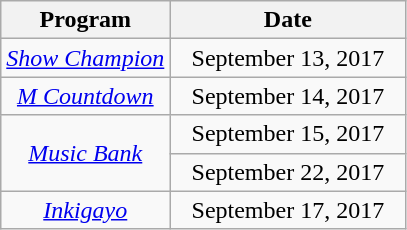<table class="wikitable" style="text-align:center;">
<tr>
<th>Program</th>
<th style="width:150px;">Date</th>
</tr>
<tr>
<td><em><a href='#'>Show Champion</a></em></td>
<td>September 13, 2017</td>
</tr>
<tr>
<td><em><a href='#'>M Countdown</a></em></td>
<td>September 14, 2017</td>
</tr>
<tr>
<td rowspan="2"><em><a href='#'>Music Bank</a></em></td>
<td>September 15, 2017</td>
</tr>
<tr>
<td>September 22, 2017</td>
</tr>
<tr>
<td><em><a href='#'>Inkigayo</a></em></td>
<td>September 17, 2017</td>
</tr>
</table>
